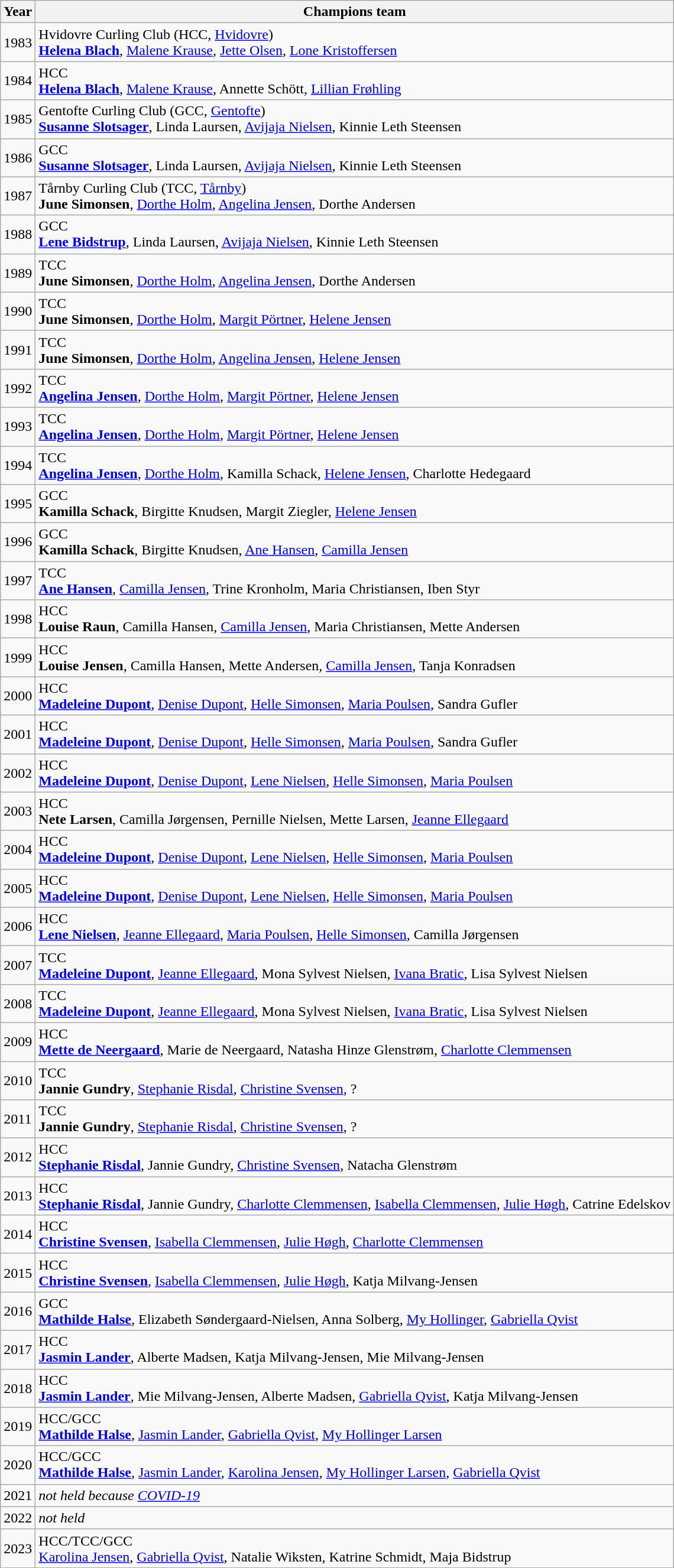<table class="wikitable" border="1">
<tr>
<th>Year</th>
<th>Champions team</th>
</tr>
<tr>
<td>1983</td>
<td>Hvidovre Curling Club (HCC, <a href='#'>Hvidovre</a>)<br><strong><a href='#'>Helena Blach</a></strong>, <a href='#'>Malene Krause</a>, <a href='#'>Jette Olsen</a>, <a href='#'>Lone Kristoffersen</a></td>
</tr>
<tr>
<td>1984</td>
<td>HCC<br><strong><a href='#'>Helena Blach</a></strong>, <a href='#'>Malene Krause</a>, Annette Schött, <a href='#'>Lillian Frøhling</a></td>
</tr>
<tr>
<td>1985</td>
<td>Gentofte Curling Club (GCC, <a href='#'>Gentofte</a>)<br><strong><a href='#'>Susanne Slotsager</a></strong>, Linda Laursen, <a href='#'>Avijaja Nielsen</a>, Kinnie Leth Steensen</td>
</tr>
<tr>
<td>1986</td>
<td>GCC<br><strong><a href='#'>Susanne Slotsager</a></strong>, Linda Laursen, <a href='#'>Avijaja Nielsen</a>, Kinnie Leth Steensen</td>
</tr>
<tr>
<td>1987</td>
<td>Tårnby Curling Club (TCC, <a href='#'>Tårnby</a>)<br><strong>June Simonsen</strong>, <a href='#'>Dorthe Holm</a>, <a href='#'>Angelina Jensen</a>, Dorthe Andersen</td>
</tr>
<tr>
<td>1988</td>
<td>GCC<br><strong><a href='#'>Lene Bidstrup</a></strong>, Linda Laursen, <a href='#'>Avijaja Nielsen</a>, Kinnie Leth Steensen</td>
</tr>
<tr>
<td>1989</td>
<td>TCC<br><strong>June Simonsen</strong>, <a href='#'>Dorthe Holm</a>, <a href='#'>Angelina Jensen</a>, Dorthe Andersen</td>
</tr>
<tr>
<td>1990</td>
<td>TCC<br><strong>June Simonsen</strong>, <a href='#'>Dorthe Holm</a>, <a href='#'>Margit Pörtner</a>, <a href='#'>Helene Jensen</a></td>
</tr>
<tr>
<td>1991</td>
<td>TCC<br><strong>June Simonsen</strong>, <a href='#'>Dorthe Holm</a>, <a href='#'>Angelina Jensen</a>, <a href='#'>Helene Jensen</a></td>
</tr>
<tr>
<td>1992</td>
<td>TCC<br><strong><a href='#'>Angelina Jensen</a></strong>, <a href='#'>Dorthe Holm</a>, <a href='#'>Margit Pörtner</a>, <a href='#'>Helene Jensen</a></td>
</tr>
<tr>
<td>1993</td>
<td>TCC<br><strong><a href='#'>Angelina Jensen</a></strong>, <a href='#'>Dorthe Holm</a>, <a href='#'>Margit Pörtner</a>, <a href='#'>Helene Jensen</a></td>
</tr>
<tr>
<td>1994</td>
<td>TCC<br><strong><a href='#'>Angelina Jensen</a></strong>, <a href='#'>Dorthe Holm</a>, Kamilla Schack, <a href='#'>Helene Jensen</a>, Charlotte Hedegaard</td>
</tr>
<tr>
<td>1995</td>
<td>GCC<br><strong>Kamilla Schack</strong>, Birgitte Knudsen, Margit Ziegler, <a href='#'>Helene Jensen</a></td>
</tr>
<tr>
<td>1996</td>
<td>GCC<br><strong>Kamilla Schack</strong>, Birgitte Knudsen, <a href='#'>Ane Hansen</a>, <a href='#'>Camilla Jensen</a></td>
</tr>
<tr>
<td>1997</td>
<td>TCC<br><strong><a href='#'>Ane Hansen</a></strong>, <a href='#'>Camilla Jensen</a>, Trine Kronholm, Maria Christiansen, Iben Styr</td>
</tr>
<tr>
<td>1998</td>
<td>HCC<br><strong>Louise Raun</strong>, Camilla Hansen, <a href='#'>Camilla Jensen</a>, Maria Christiansen, Mette Andersen</td>
</tr>
<tr>
<td>1999</td>
<td>HCC<br><strong>Louise Jensen</strong>, Camilla Hansen, Mette Andersen, <a href='#'>Camilla Jensen</a>, Tanja Konradsen</td>
</tr>
<tr>
<td>2000</td>
<td>HCC<br><strong><a href='#'>Madeleine Dupont</a></strong>, <a href='#'>Denise Dupont</a>, <a href='#'>Helle Simonsen</a>, <a href='#'>Maria Poulsen</a>, Sandra Gufler</td>
</tr>
<tr>
<td>2001</td>
<td>HCC<br><strong><a href='#'>Madeleine Dupont</a></strong>, <a href='#'>Denise Dupont</a>, <a href='#'>Helle Simonsen</a>, <a href='#'>Maria Poulsen</a>, Sandra Gufler</td>
</tr>
<tr>
<td>2002</td>
<td>HCC<br><strong><a href='#'>Madeleine Dupont</a></strong>, <a href='#'>Denise Dupont</a>, <a href='#'>Lene Nielsen</a>, <a href='#'>Helle Simonsen</a>, <a href='#'>Maria Poulsen</a></td>
</tr>
<tr>
<td>2003</td>
<td>HCC<br><strong>Nete Larsen</strong>, Camilla Jørgensen, Pernille Nielsen, Mette Larsen, <a href='#'>Jeanne Ellegaard</a></td>
</tr>
<tr>
<td>2004</td>
<td>HCC<br><strong><a href='#'>Madeleine Dupont</a></strong>, <a href='#'>Denise Dupont</a>, <a href='#'>Lene Nielsen</a>, <a href='#'>Helle Simonsen</a>, <a href='#'>Maria Poulsen</a></td>
</tr>
<tr>
<td>2005</td>
<td>HCC<br><strong><a href='#'>Madeleine Dupont</a></strong>, <a href='#'>Denise Dupont</a>, <a href='#'>Lene Nielsen</a>, <a href='#'>Helle Simonsen</a>, <a href='#'>Maria Poulsen</a></td>
</tr>
<tr>
<td>2006</td>
<td>HCC<br><strong><a href='#'>Lene Nielsen</a></strong>, <a href='#'>Jeanne Ellegaard</a>, <a href='#'>Maria Poulsen</a>, <a href='#'>Helle Simonsen</a>, Camilla Jørgensen</td>
</tr>
<tr>
<td>2007</td>
<td>TCC<br><strong><a href='#'>Madeleine Dupont</a></strong>, <a href='#'>Jeanne Ellegaard</a>, Mona Sylvest Nielsen, <a href='#'>Ivana Bratic</a>, Lisa Sylvest Nielsen</td>
</tr>
<tr>
<td>2008</td>
<td>TCC<br><strong><a href='#'>Madeleine Dupont</a></strong>, <a href='#'>Jeanne Ellegaard</a>, Mona Sylvest Nielsen, <a href='#'>Ivana Bratic</a>, Lisa Sylvest Nielsen</td>
</tr>
<tr>
<td>2009</td>
<td>HCC<br><strong><a href='#'>Mette de Neergaard</a></strong>, Marie de Neergaard, Natasha Hinze Glenstrøm, <a href='#'>Charlotte Clemmensen</a></td>
</tr>
<tr>
<td>2010</td>
<td>TCC<br><strong>Jannie Gundry</strong>, <a href='#'>Stephanie Risdal</a>, <a href='#'>Christine Svensen</a>, ?</td>
</tr>
<tr>
<td>2011</td>
<td>TCC<br><strong>Jannie Gundry</strong>, <a href='#'>Stephanie Risdal</a>, <a href='#'>Christine Svensen</a>, ?</td>
</tr>
<tr>
<td>2012</td>
<td>HCC<br><strong><a href='#'>Stephanie Risdal</a></strong>, Jannie Gundry, <a href='#'>Christine Svensen</a>, Natacha Glenstrøm</td>
</tr>
<tr>
<td>2013</td>
<td>HCC<br><strong><a href='#'>Stephanie Risdal</a></strong>, Jannie Gundry, <a href='#'>Charlotte Clemmensen</a>, <a href='#'>Isabella Clemmensen</a>, <a href='#'>Julie Høgh</a>, Catrine Edelskov</td>
</tr>
<tr>
<td>2014</td>
<td>HCC<br><strong><a href='#'>Christine Svensen</a></strong>, <a href='#'>Isabella Clemmensen</a>, <a href='#'>Julie Høgh</a>, <a href='#'>Charlotte Clemmensen</a></td>
</tr>
<tr>
<td>2015</td>
<td>HCC<br><strong><a href='#'>Christine Svensen</a></strong>, <a href='#'>Isabella Clemmensen</a>, <a href='#'>Julie Høgh</a>, Katja Milvang-Jensen</td>
</tr>
<tr>
<td>2016</td>
<td>GCC<br><strong><a href='#'>Mathilde Halse</a></strong>, Elizabeth Søndergaard-Nielsen, Anna Solberg, <a href='#'>My Hollinger</a>, <a href='#'>Gabriella Qvist</a></td>
</tr>
<tr>
<td>2017</td>
<td>HCC<br><strong><a href='#'>Jasmin Lander</a></strong>, Alberte Madsen, Katja Milvang-Jensen, Mie Milvang-Jensen</td>
</tr>
<tr>
<td>2018</td>
<td>HCC<br><strong><a href='#'>Jasmin Lander</a></strong>, Mie Milvang-Jensen, Alberte Madsen, <a href='#'>Gabriella Qvist</a>, Katja Milvang-Jensen</td>
</tr>
<tr>
<td>2019</td>
<td>HCC/GCC<br><strong><a href='#'>Mathilde Halse</a></strong>, <a href='#'>Jasmin Lander</a>, <a href='#'>Gabriella Qvist</a>, <a href='#'>My Hollinger Larsen</a></td>
</tr>
<tr>
<td>2020</td>
<td>HCC/GCC<br><strong><a href='#'>Mathilde Halse</a></strong>, <a href='#'>Jasmin Lander</a>, <a href='#'>Karolina Jensen</a>, <a href='#'>My Hollinger Larsen</a>, <a href='#'>Gabriella Qvist</a></td>
</tr>
<tr>
<td>2021</td>
<td><em>not held because <a href='#'>COVID-19</a></em></td>
</tr>
<tr>
<td>2022</td>
<td><em>not held</em></td>
</tr>
<tr>
<td>2023</td>
<td>HCC/TCC/GCC<br><a href='#'>Karolina Jensen</a>, <a href='#'>Gabriella Qvist</a>, Natalie Wiksten, Katrine Schmidt, Maja Bidstrup</td>
</tr>
</table>
